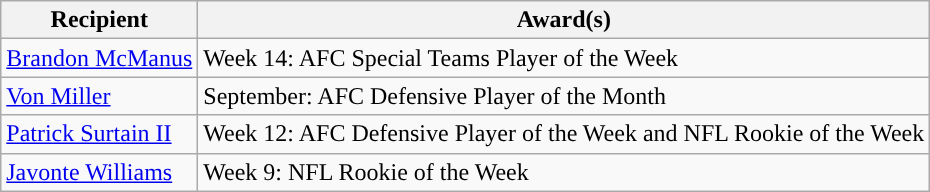<table class="wikitable">
<tr>
<th>Recipient</th>
<th>Award(s)</th>
</tr>
<tr>
<td><a href='#'>Brandon McManus</a></td>
<td>Week 14: AFC Special Teams Player of the Week</td>
</tr>
<tr>
<td><a href='#'>Von Miller</a></td>
<td>September: AFC Defensive Player of the Month</td>
</tr>
<tr>
<td><a href='#'>Patrick Surtain II</a></td>
<td>Week 12: AFC Defensive Player of the Week and NFL Rookie of the Week</td>
</tr>
<tr>
<td><a href='#'>Javonte Williams</a></td>
<td>Week 9: NFL Rookie of the Week</td>
</tr>
</table>
